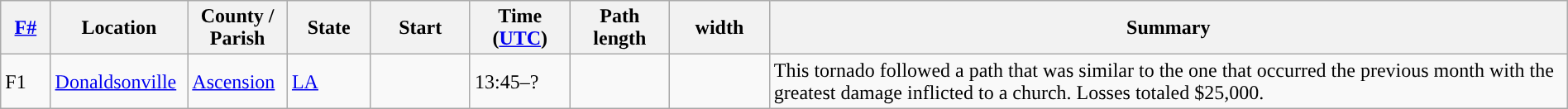<table class="wikitable sortable" style="width:100%;">
<tr>
<th scope="col"  style="width:3%; text-align:center;"><a href='#'>F#</a></th>
<th scope="col"  style="width:7%; text-align:center;" class="unsortable">Location</th>
<th scope="col"  style="width:6%; text-align:center;" class="unsortable">County / Parish</th>
<th scope="col"  style="width:5%; text-align:center;">State</th>
<th scope="col"  style="width:6%; text-align:center;">Start<br></th>
<th scope="col"  style="width:6%; text-align:center;">Time (<a href='#'>UTC</a>)</th>
<th scope="col"  style="width:6%; text-align:center;">Path length</th>
<th scope="col"  style="width:6%; text-align:center;"> width</th>
<th scope="col" class="unsortable" style="width:48%; text-align:center;">Summary</th>
</tr>
<tr>
<td>F1</td>
<td><a href='#'>Donaldsonville</a></td>
<td><a href='#'>Ascension</a></td>
<td><a href='#'>LA</a></td>
<td></td>
<td>13:45–?</td>
<td></td>
<td></td>
<td>This tornado followed a path that was similar to the one that occurred the previous month with the greatest damage inflicted to a church. Losses totaled $25,000.</td>
</tr>
</table>
